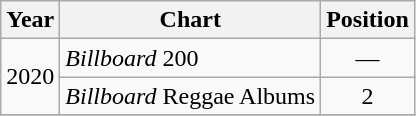<table class="wikitable">
<tr>
<th>Year</th>
<th>Chart</th>
<th>Position</th>
</tr>
<tr>
<td rowspan="2">2020</td>
<td><em>Billboard</em> 200</td>
<td align="center">—</td>
</tr>
<tr>
<td><em>Billboard</em> Reggae Albums</td>
<td align="center">2</td>
</tr>
<tr>
</tr>
</table>
